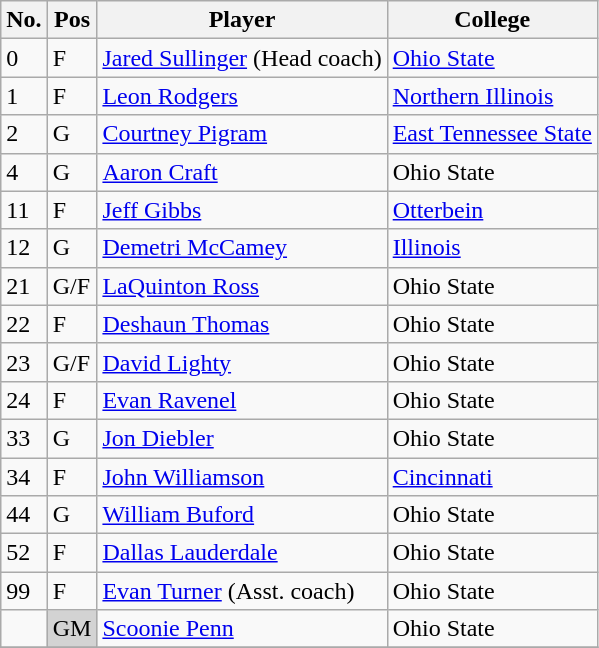<table class="wikitable">
<tr>
<th>No.</th>
<th>Pos</th>
<th>Player</th>
<th>College</th>
</tr>
<tr>
<td>0</td>
<td>F</td>
<td><a href='#'>Jared Sullinger</a> (Head coach)</td>
<td><a href='#'>Ohio State</a></td>
</tr>
<tr>
<td>1</td>
<td>F</td>
<td><a href='#'>Leon Rodgers</a></td>
<td><a href='#'>Northern Illinois</a></td>
</tr>
<tr>
<td>2</td>
<td>G</td>
<td><a href='#'>Courtney Pigram</a></td>
<td><a href='#'>East Tennessee State</a></td>
</tr>
<tr>
<td>4</td>
<td>G</td>
<td><a href='#'>Aaron Craft</a></td>
<td>Ohio State</td>
</tr>
<tr>
<td>11</td>
<td>F</td>
<td><a href='#'>Jeff Gibbs</a></td>
<td><a href='#'>Otterbein</a></td>
</tr>
<tr>
<td>12</td>
<td>G</td>
<td><a href='#'>Demetri McCamey</a></td>
<td><a href='#'>Illinois</a></td>
</tr>
<tr>
<td>21</td>
<td>G/F</td>
<td><a href='#'>LaQuinton Ross</a></td>
<td>Ohio State</td>
</tr>
<tr>
<td>22</td>
<td>F</td>
<td><a href='#'>Deshaun Thomas</a></td>
<td>Ohio State</td>
</tr>
<tr>
<td>23</td>
<td>G/F</td>
<td><a href='#'>David Lighty</a></td>
<td>Ohio State</td>
</tr>
<tr>
<td>24</td>
<td>F</td>
<td><a href='#'>Evan Ravenel</a></td>
<td>Ohio State</td>
</tr>
<tr>
<td>33</td>
<td>G</td>
<td><a href='#'>Jon Diebler</a></td>
<td>Ohio State</td>
</tr>
<tr>
<td>34</td>
<td>F</td>
<td><a href='#'>John Williamson</a></td>
<td><a href='#'>Cincinnati</a></td>
</tr>
<tr>
<td>44</td>
<td>G</td>
<td><a href='#'>William Buford</a></td>
<td>Ohio State</td>
</tr>
<tr>
<td>52</td>
<td>F</td>
<td><a href='#'>Dallas Lauderdale</a></td>
<td>Ohio State</td>
</tr>
<tr>
<td>99</td>
<td>F</td>
<td><a href='#'>Evan Turner</a> (Asst. coach)</td>
<td>Ohio State</td>
</tr>
<tr>
<td></td>
<td bgcolor=lightgray>GM</td>
<td><a href='#'>Scoonie Penn</a></td>
<td>Ohio State</td>
</tr>
<tr>
</tr>
</table>
